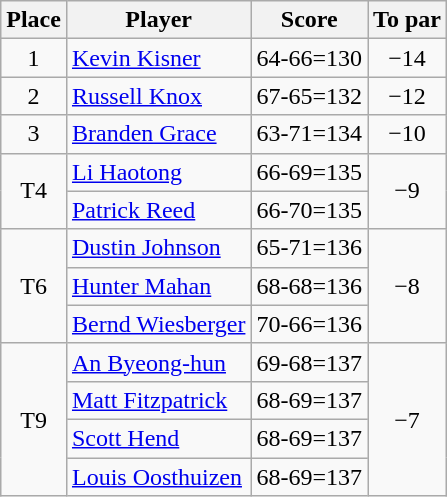<table class="wikitable">
<tr>
<th>Place</th>
<th>Player</th>
<th>Score</th>
<th>To par</th>
</tr>
<tr>
<td align=center>1</td>
<td> <a href='#'>Kevin Kisner</a></td>
<td>64-66=130</td>
<td align=center>−14</td>
</tr>
<tr>
<td align=center>2</td>
<td> <a href='#'>Russell Knox</a></td>
<td>67-65=132</td>
<td align=center>−12</td>
</tr>
<tr>
<td align=center>3</td>
<td> <a href='#'>Branden Grace</a></td>
<td>63-71=134</td>
<td align=center>−10</td>
</tr>
<tr>
<td rowspan=2 align=center>T4</td>
<td> <a href='#'>Li Haotong</a></td>
<td>66-69=135</td>
<td rowspan=2 align=center>−9</td>
</tr>
<tr>
<td> <a href='#'>Patrick Reed</a></td>
<td>66-70=135</td>
</tr>
<tr>
<td rowspan=3 align=center>T6</td>
<td> <a href='#'>Dustin Johnson</a></td>
<td>65-71=136</td>
<td rowspan=3 align=center>−8</td>
</tr>
<tr>
<td> <a href='#'>Hunter Mahan</a></td>
<td>68-68=136</td>
</tr>
<tr>
<td> <a href='#'>Bernd Wiesberger</a></td>
<td>70-66=136</td>
</tr>
<tr>
<td rowspan=4 align=center>T9</td>
<td> <a href='#'>An Byeong-hun</a></td>
<td>69-68=137</td>
<td rowspan=4 align=center>−7</td>
</tr>
<tr>
<td> <a href='#'>Matt Fitzpatrick</a></td>
<td>68-69=137</td>
</tr>
<tr>
<td> <a href='#'>Scott Hend</a></td>
<td>68-69=137</td>
</tr>
<tr>
<td> <a href='#'>Louis Oosthuizen</a></td>
<td>68-69=137</td>
</tr>
</table>
